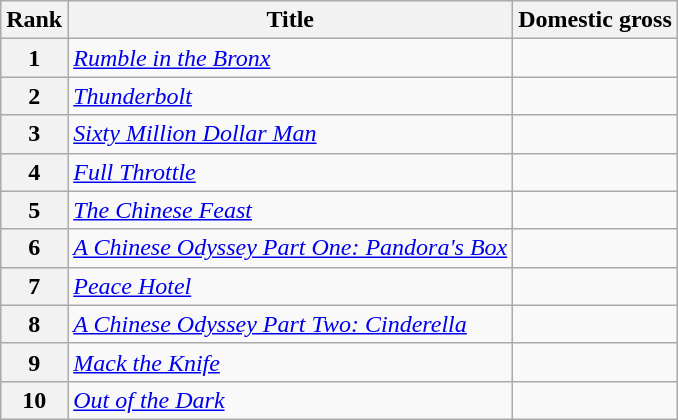<table class="wikitable sortable" style="margin:auto; margin:auto;">
<tr>
<th>Rank</th>
<th>Title</th>
<th>Domestic gross</th>
</tr>
<tr>
<th style="text-align:center;">1</th>
<td><em><a href='#'>Rumble in the Bronx</a></em></td>
<td></td>
</tr>
<tr>
<th style="text-align:center;">2</th>
<td><em><a href='#'>Thunderbolt</a></em></td>
<td></td>
</tr>
<tr>
<th style="text-align:center;">3</th>
<td><em><a href='#'>Sixty Million Dollar Man</a></em></td>
<td></td>
</tr>
<tr>
<th style="text-align:center;">4</th>
<td><em><a href='#'>Full Throttle</a></em></td>
<td></td>
</tr>
<tr>
<th style="text-align:center;">5</th>
<td><em><a href='#'>The Chinese Feast</a></em></td>
<td></td>
</tr>
<tr>
<th style="text-align:center;">6</th>
<td><em><a href='#'>A Chinese Odyssey Part One: Pandora's Box</a></em></td>
<td></td>
</tr>
<tr>
<th style="text-align:center;">7</th>
<td><em><a href='#'>Peace Hotel</a></em></td>
<td></td>
</tr>
<tr>
<th style="text-align:center;">8</th>
<td><em><a href='#'>A Chinese Odyssey Part Two: Cinderella</a></em></td>
<td></td>
</tr>
<tr>
<th style="text-align:center;">9</th>
<td><em><a href='#'>Mack the Knife</a></em></td>
<td></td>
</tr>
<tr>
<th style="text-align:center;">10</th>
<td><em><a href='#'>Out of the Dark</a></em></td>
<td></td>
</tr>
</table>
